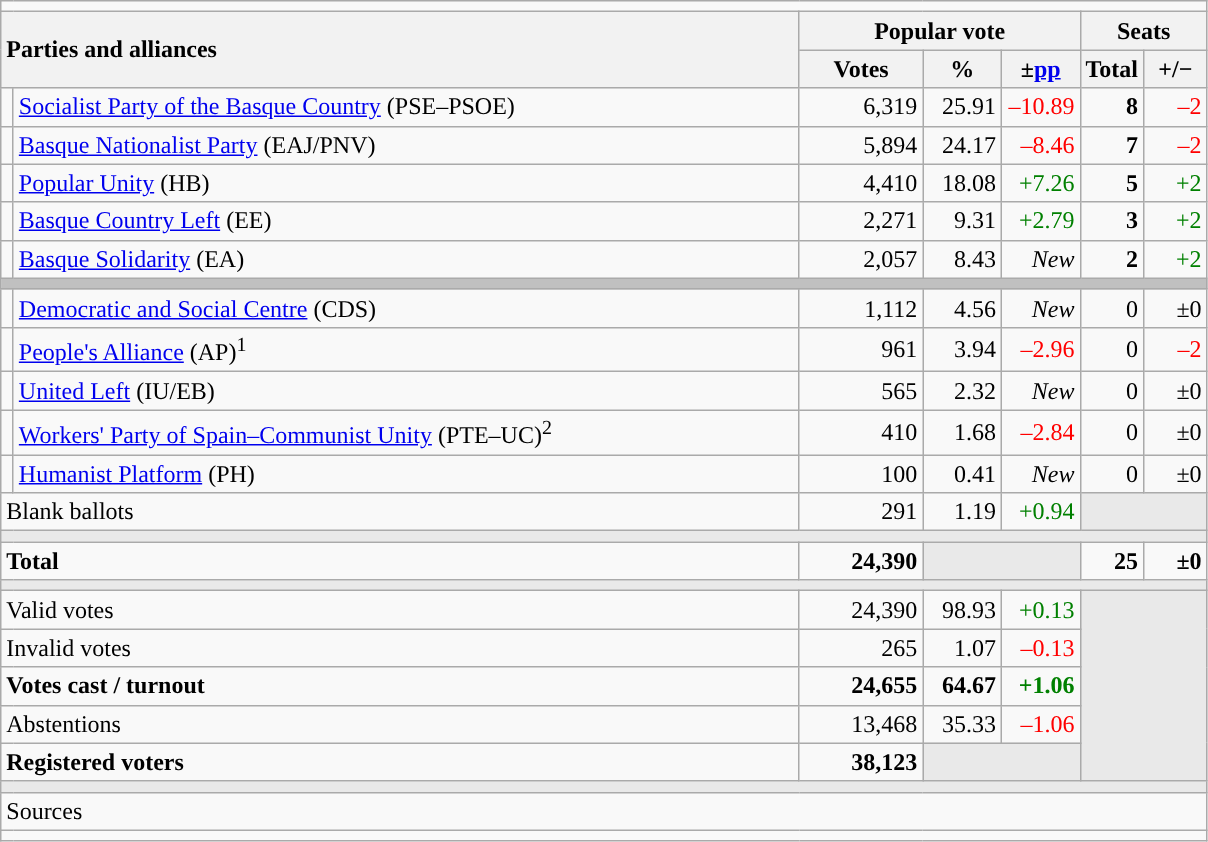<table class="wikitable" style="text-align:right;">
<tr>
<td colspan="7"></td>
</tr>
<tr>
<th style="text-align:left;" rowspan="2" colspan="2" width="525">Parties and alliances</th>
<th colspan="3">Popular vote</th>
<th colspan="2">Seats</th>
</tr>
<tr>
<th width="75">Votes</th>
<th width="45">%</th>
<th width="45">±<a href='#'>pp</a></th>
<th width="35">Total</th>
<th width="35">+/−</th>
</tr>
<tr>
<td width="1" style="color:inherit;background:"></td>
<td align="left"><a href='#'>Socialist Party of the Basque Country</a> (PSE–PSOE)</td>
<td>6,319</td>
<td>25.91</td>
<td style="color:red;">–10.89</td>
<td><strong>8</strong></td>
<td style="color:red;">–2</td>
</tr>
<tr>
<td style="color:inherit;background:"></td>
<td align="left"><a href='#'>Basque Nationalist Party</a> (EAJ/PNV)</td>
<td>5,894</td>
<td>24.17</td>
<td style="color:red;">–8.46</td>
<td><strong>7</strong></td>
<td style="color:red;">–2</td>
</tr>
<tr>
<td style="color:inherit;background:"></td>
<td align="left"><a href='#'>Popular Unity</a> (HB)</td>
<td>4,410</td>
<td>18.08</td>
<td style="color:green;">+7.26</td>
<td><strong>5</strong></td>
<td style="color:green;">+2</td>
</tr>
<tr>
<td style="color:inherit;background:"></td>
<td align="left"><a href='#'>Basque Country Left</a> (EE)</td>
<td>2,271</td>
<td>9.31</td>
<td style="color:green;">+2.79</td>
<td><strong>3</strong></td>
<td style="color:green;">+2</td>
</tr>
<tr>
<td style="color:inherit;background:"></td>
<td align="left"><a href='#'>Basque Solidarity</a> (EA)</td>
<td>2,057</td>
<td>8.43</td>
<td><em>New</em></td>
<td><strong>2</strong></td>
<td style="color:green;">+2</td>
</tr>
<tr>
<td colspan="7" bgcolor="#C0C0C0"></td>
</tr>
<tr>
<td style="color:inherit;background:"></td>
<td align="left"><a href='#'>Democratic and Social Centre</a> (CDS)</td>
<td>1,112</td>
<td>4.56</td>
<td><em>New</em></td>
<td>0</td>
<td>±0</td>
</tr>
<tr>
<td style="color:inherit;background:"></td>
<td align="left"><a href='#'>People's Alliance</a> (AP)<sup>1</sup></td>
<td>961</td>
<td>3.94</td>
<td style="color:red;">–2.96</td>
<td>0</td>
<td style="color:red;">–2</td>
</tr>
<tr>
<td style="color:inherit;background:"></td>
<td align="left"><a href='#'>United Left</a> (IU/EB)</td>
<td>565</td>
<td>2.32</td>
<td><em>New</em></td>
<td>0</td>
<td>±0</td>
</tr>
<tr>
<td style="color:inherit;background:"></td>
<td align="left"><a href='#'>Workers' Party of Spain–Communist Unity</a> (PTE–UC)<sup>2</sup></td>
<td>410</td>
<td>1.68</td>
<td style="color:red;">–2.84</td>
<td>0</td>
<td>±0</td>
</tr>
<tr>
<td style="color:inherit;background:"></td>
<td align="left"><a href='#'>Humanist Platform</a> (PH)</td>
<td>100</td>
<td>0.41</td>
<td><em>New</em></td>
<td>0</td>
<td>±0</td>
</tr>
<tr>
<td align="left" colspan="2">Blank ballots</td>
<td>291</td>
<td>1.19</td>
<td style="color:green;">+0.94</td>
<td bgcolor="#E9E9E9" colspan="2"></td>
</tr>
<tr>
<td colspan="7" bgcolor="#E9E9E9"></td>
</tr>
<tr style="font-weight:bold;">
<td align="left" colspan="2">Total</td>
<td>24,390</td>
<td bgcolor="#E9E9E9" colspan="2"></td>
<td>25</td>
<td>±0</td>
</tr>
<tr>
<td colspan="7" bgcolor="#E9E9E9"></td>
</tr>
<tr>
<td align="left" colspan="2">Valid votes</td>
<td>24,390</td>
<td>98.93</td>
<td style="color:green;">+0.13</td>
<td bgcolor="#E9E9E9" colspan="2" rowspan="5"></td>
</tr>
<tr>
<td align="left" colspan="2">Invalid votes</td>
<td>265</td>
<td>1.07</td>
<td style="color:red;">–0.13</td>
</tr>
<tr style="font-weight:bold;">
<td align="left" colspan="2">Votes cast / turnout</td>
<td>24,655</td>
<td>64.67</td>
<td style="color:green;">+1.06</td>
</tr>
<tr>
<td align="left" colspan="2">Abstentions</td>
<td>13,468</td>
<td>35.33</td>
<td style="color:red;">–1.06</td>
</tr>
<tr style="font-weight:bold;">
<td align="left" colspan="2">Registered voters</td>
<td>38,123</td>
<td bgcolor="#E9E9E9" colspan="2"></td>
</tr>
<tr>
<td colspan="7" bgcolor="#E9E9E9"></td>
</tr>
<tr>
<td align="left" colspan="7">Sources</td>
</tr>
<tr>
<td colspan="7" style="text-align:left; max-width:790px;"></td>
</tr>
</table>
